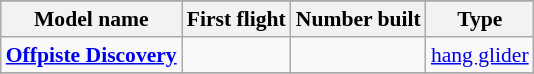<table class="wikitable" align=center style="font-size:90%;">
<tr>
</tr>
<tr style="background:#efefef;">
<th>Model name</th>
<th>First flight</th>
<th>Number built</th>
<th>Type</th>
</tr>
<tr>
<td align=left><strong><a href='#'>Offpiste Discovery</a></strong></td>
<td align=center></td>
<td align=center></td>
<td align=left><a href='#'>hang glider</a></td>
</tr>
<tr>
</tr>
</table>
